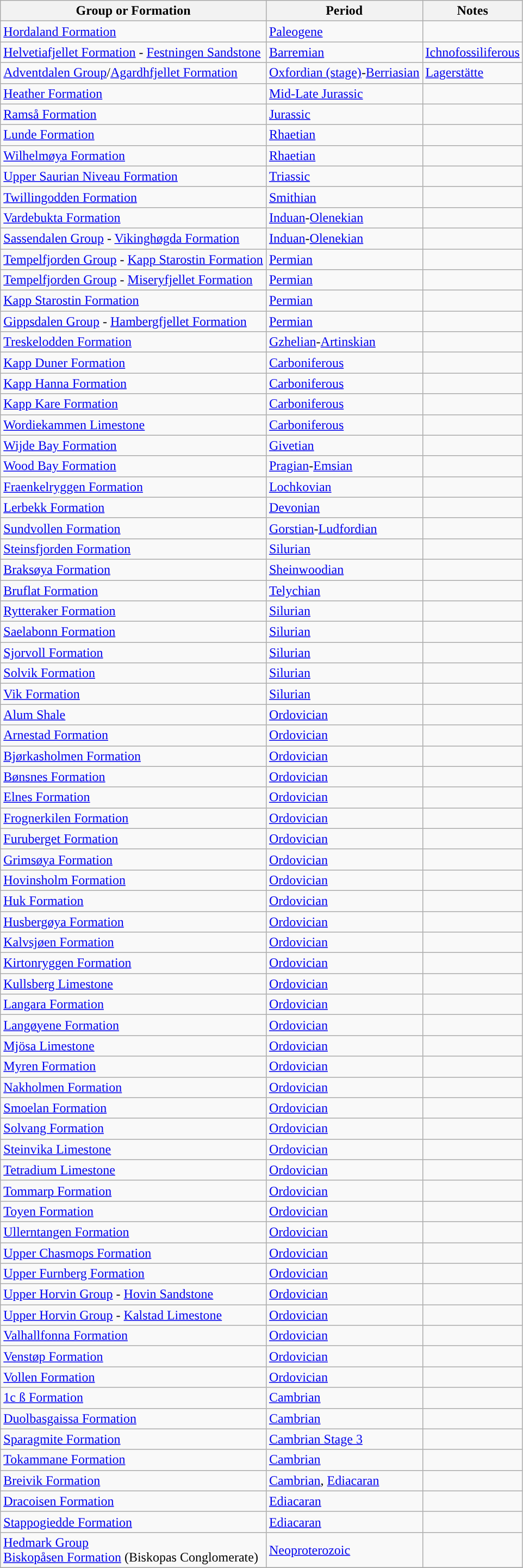<table class="wikitable sortable" style="width: auto;">
<tr>
<th>Group or Formation</th>
<th>Period</th>
<th class="unsortable">Notes</th>
</tr>
<tr>
<td><a href='#'>Hordaland Formation</a></td>
<td><a href='#'>Paleogene</a></td>
<td></td>
</tr>
<tr>
<td><a href='#'>Helvetiafjellet Formation</a> - <a href='#'>Festningen Sandstone</a></td>
<td style="background-color: "><a href='#'>Barremian</a></td>
<td align=center><a href='#'>Ichnofossiliferous</a></td>
</tr>
<tr>
<td><a href='#'>Adventdalen Group</a>/<a href='#'>Agardhfjellet Formation</a></td>
<td style="background-color: "><a href='#'>Oxfordian (stage)</a>-<a href='#'>Berriasian</a></td>
<td><a href='#'>Lagerstätte</a></td>
</tr>
<tr>
<td><a href='#'>Heather Formation</a></td>
<td style="background-color: "><a href='#'>Mid-Late Jurassic</a></td>
<td></td>
</tr>
<tr>
<td><a href='#'>Ramså Formation</a></td>
<td><a href='#'>Jurassic</a></td>
<td></td>
</tr>
<tr>
<td><a href='#'>Lunde Formation</a></td>
<td style="background-color: "><a href='#'>Rhaetian</a></td>
<td align=center></td>
</tr>
<tr>
<td><a href='#'>Wilhelmøya Formation</a></td>
<td style="background-color: "><a href='#'>Rhaetian</a></td>
<td></td>
</tr>
<tr>
<td><a href='#'>Upper Saurian Niveau Formation</a></td>
<td><a href='#'>Triassic</a></td>
<td></td>
</tr>
<tr>
<td><a href='#'>Twillingodden Formation</a></td>
<td style="background-color: "><a href='#'>Smithian</a></td>
<td></td>
</tr>
<tr>
<td><a href='#'>Vardebukta Formation</a></td>
<td style="background-color: "><a href='#'>Induan</a>-<a href='#'>Olenekian</a></td>
<td></td>
</tr>
<tr>
<td><a href='#'>Sassendalen Group</a> - <a href='#'>Vikinghøgda Formation</a></td>
<td style="background-color: "><a href='#'>Induan</a>-<a href='#'>Olenekian</a></td>
<td></td>
</tr>
<tr>
<td><a href='#'>Tempelfjorden Group</a> - <a href='#'>Kapp Starostin Formation</a></td>
<td><a href='#'>Permian</a></td>
<td></td>
</tr>
<tr>
<td><a href='#'>Tempelfjorden Group</a> - <a href='#'>Miseryfjellet Formation</a></td>
<td><a href='#'>Permian</a></td>
<td></td>
</tr>
<tr>
<td><a href='#'>Kapp Starostin Formation</a></td>
<td><a href='#'>Permian</a></td>
<td></td>
</tr>
<tr>
<td><a href='#'>Gippsdalen Group</a> - <a href='#'>Hambergfjellet Formation</a></td>
<td><a href='#'>Permian</a></td>
<td></td>
</tr>
<tr>
<td><a href='#'>Treskelodden Formation</a></td>
<td style="background-color: "><a href='#'>Gzhelian</a>-<a href='#'>Artinskian</a></td>
<td></td>
</tr>
<tr>
<td><a href='#'>Kapp Duner Formation</a></td>
<td><a href='#'>Carboniferous</a></td>
<td></td>
</tr>
<tr>
<td><a href='#'>Kapp Hanna Formation</a></td>
<td><a href='#'>Carboniferous</a></td>
<td></td>
</tr>
<tr>
<td><a href='#'>Kapp Kare Formation</a></td>
<td><a href='#'>Carboniferous</a></td>
<td></td>
</tr>
<tr>
<td><a href='#'>Wordiekammen Limestone</a></td>
<td><a href='#'>Carboniferous</a></td>
<td></td>
</tr>
<tr>
<td><a href='#'>Wijde Bay Formation</a></td>
<td style="background-color: "><a href='#'>Givetian</a></td>
<td></td>
</tr>
<tr>
<td><a href='#'>Wood Bay Formation</a></td>
<td style="background-color: "><a href='#'>Pragian</a>-<a href='#'>Emsian</a></td>
<td></td>
</tr>
<tr>
<td><a href='#'>Fraenkelryggen Formation</a></td>
<td style="background-color: "><a href='#'>Lochkovian</a></td>
<td></td>
</tr>
<tr>
<td><a href='#'>Lerbekk Formation</a></td>
<td><a href='#'>Devonian</a></td>
<td></td>
</tr>
<tr>
<td><a href='#'>Sundvollen Formation</a></td>
<td style="background-color: "><a href='#'>Gorstian</a>-<a href='#'>Ludfordian</a></td>
<td></td>
</tr>
<tr>
<td><a href='#'>Steinsfjorden Formation</a></td>
<td><a href='#'>Silurian</a></td>
<td></td>
</tr>
<tr>
<td><a href='#'>Braksøya Formation</a></td>
<td style="background-color: "><a href='#'>Sheinwoodian</a></td>
<td></td>
</tr>
<tr>
<td><a href='#'>Bruflat Formation</a></td>
<td style="background-color: "><a href='#'>Telychian</a></td>
<td></td>
</tr>
<tr>
<td><a href='#'>Rytteraker Formation</a></td>
<td><a href='#'>Silurian</a></td>
<td></td>
</tr>
<tr>
<td><a href='#'>Saelabonn Formation</a></td>
<td><a href='#'>Silurian</a></td>
<td></td>
</tr>
<tr>
<td><a href='#'>Sjorvoll Formation</a></td>
<td><a href='#'>Silurian</a></td>
<td></td>
</tr>
<tr>
<td><a href='#'>Solvik Formation</a></td>
<td><a href='#'>Silurian</a></td>
<td></td>
</tr>
<tr>
<td><a href='#'>Vik Formation</a></td>
<td><a href='#'>Silurian</a></td>
<td></td>
</tr>
<tr>
<td><a href='#'>Alum Shale</a></td>
<td><a href='#'>Ordovician</a></td>
<td></td>
</tr>
<tr>
<td><a href='#'>Arnestad Formation</a></td>
<td><a href='#'>Ordovician</a></td>
<td></td>
</tr>
<tr>
<td><a href='#'>Bjørkasholmen Formation</a></td>
<td><a href='#'>Ordovician</a></td>
<td></td>
</tr>
<tr>
<td><a href='#'>Bønsnes Formation</a></td>
<td><a href='#'>Ordovician</a></td>
<td></td>
</tr>
<tr>
<td><a href='#'>Elnes Formation</a></td>
<td><a href='#'>Ordovician</a></td>
<td></td>
</tr>
<tr>
<td><a href='#'>Frognerkilen Formation</a></td>
<td><a href='#'>Ordovician</a></td>
<td></td>
</tr>
<tr>
<td><a href='#'>Furuberget Formation</a></td>
<td><a href='#'>Ordovician</a></td>
<td></td>
</tr>
<tr>
<td><a href='#'>Grimsøya Formation</a></td>
<td><a href='#'>Ordovician</a></td>
<td></td>
</tr>
<tr>
<td><a href='#'>Hovinsholm Formation</a></td>
<td><a href='#'>Ordovician</a></td>
<td></td>
</tr>
<tr>
<td><a href='#'>Huk Formation</a></td>
<td><a href='#'>Ordovician</a></td>
<td></td>
</tr>
<tr>
<td><a href='#'>Husbergøya Formation</a></td>
<td><a href='#'>Ordovician</a></td>
<td></td>
</tr>
<tr>
<td><a href='#'>Kalvsjøen Formation</a></td>
<td><a href='#'>Ordovician</a></td>
<td></td>
</tr>
<tr>
<td><a href='#'>Kirtonryggen Formation</a></td>
<td><a href='#'>Ordovician</a></td>
<td></td>
</tr>
<tr>
<td><a href='#'>Kullsberg Limestone</a></td>
<td><a href='#'>Ordovician</a></td>
<td></td>
</tr>
<tr>
<td><a href='#'>Langara Formation</a></td>
<td><a href='#'>Ordovician</a></td>
<td></td>
</tr>
<tr>
<td><a href='#'>Langøyene Formation</a></td>
<td><a href='#'>Ordovician</a></td>
<td></td>
</tr>
<tr>
<td><a href='#'>Mjösa Limestone</a></td>
<td><a href='#'>Ordovician</a></td>
<td></td>
</tr>
<tr>
<td><a href='#'>Myren Formation</a></td>
<td><a href='#'>Ordovician</a></td>
<td></td>
</tr>
<tr>
<td><a href='#'>Nakholmen Formation</a></td>
<td><a href='#'>Ordovician</a></td>
<td></td>
</tr>
<tr>
<td><a href='#'>Smoelan Formation</a></td>
<td><a href='#'>Ordovician</a></td>
<td></td>
</tr>
<tr>
<td><a href='#'>Solvang Formation</a></td>
<td><a href='#'>Ordovician</a></td>
<td></td>
</tr>
<tr>
<td><a href='#'>Steinvika Limestone</a></td>
<td><a href='#'>Ordovician</a></td>
<td></td>
</tr>
<tr>
<td><a href='#'>Tetradium Limestone</a></td>
<td><a href='#'>Ordovician</a></td>
<td></td>
</tr>
<tr>
<td><a href='#'>Tommarp Formation</a></td>
<td><a href='#'>Ordovician</a></td>
<td></td>
</tr>
<tr>
<td><a href='#'>Toyen Formation</a></td>
<td><a href='#'>Ordovician</a></td>
<td></td>
</tr>
<tr>
<td><a href='#'>Ullerntangen Formation</a></td>
<td><a href='#'>Ordovician</a></td>
<td></td>
</tr>
<tr>
<td><a href='#'>Upper Chasmops Formation</a></td>
<td><a href='#'>Ordovician</a></td>
<td></td>
</tr>
<tr>
<td><a href='#'>Upper Furnberg Formation</a></td>
<td><a href='#'>Ordovician</a></td>
<td></td>
</tr>
<tr>
<td><a href='#'>Upper Horvin Group</a> - <a href='#'>Hovin Sandstone</a></td>
<td><a href='#'>Ordovician</a></td>
<td></td>
</tr>
<tr>
<td><a href='#'>Upper Horvin Group</a> - <a href='#'>Kalstad Limestone</a></td>
<td><a href='#'>Ordovician</a></td>
<td></td>
</tr>
<tr>
<td><a href='#'>Valhallfonna Formation</a></td>
<td><a href='#'>Ordovician</a></td>
<td></td>
</tr>
<tr>
<td><a href='#'>Venstøp Formation</a></td>
<td><a href='#'>Ordovician</a></td>
<td></td>
</tr>
<tr>
<td><a href='#'>Vollen Formation</a></td>
<td><a href='#'>Ordovician</a></td>
<td></td>
</tr>
<tr>
<td><a href='#'>1c ß Formation</a></td>
<td><a href='#'>Cambrian</a></td>
<td></td>
</tr>
<tr>
<td><a href='#'>Duolbasgaissa Formation</a></td>
<td><a href='#'>Cambrian</a></td>
<td></td>
</tr>
<tr>
<td><a href='#'>Sparagmite Formation</a></td>
<td style="background-color: "><a href='#'>Cambrian Stage 3</a></td>
<td></td>
</tr>
<tr>
<td><a href='#'>Tokammane Formation</a></td>
<td><a href='#'>Cambrian</a></td>
<td></td>
</tr>
<tr>
<td><a href='#'>Breivik Formation</a></td>
<td><a href='#'>Cambrian</a>, <a href='#'>Ediacaran</a></td>
<td></td>
</tr>
<tr>
<td><a href='#'>Dracoisen Formation</a></td>
<td><a href='#'>Ediacaran</a></td>
<td></td>
</tr>
<tr>
<td><a href='#'>Stappogiedde Formation</a></td>
<td><a href='#'>Ediacaran</a></td>
<td></td>
</tr>
<tr>
<td><a href='#'>Hedmark Group</a><br><a href='#'>Biskopåsen Formation</a> (Biskopas Conglomerate)</td>
<td><a href='#'>Neoproterozoic</a></td>
<td></td>
</tr>
<tr>
</tr>
</table>
